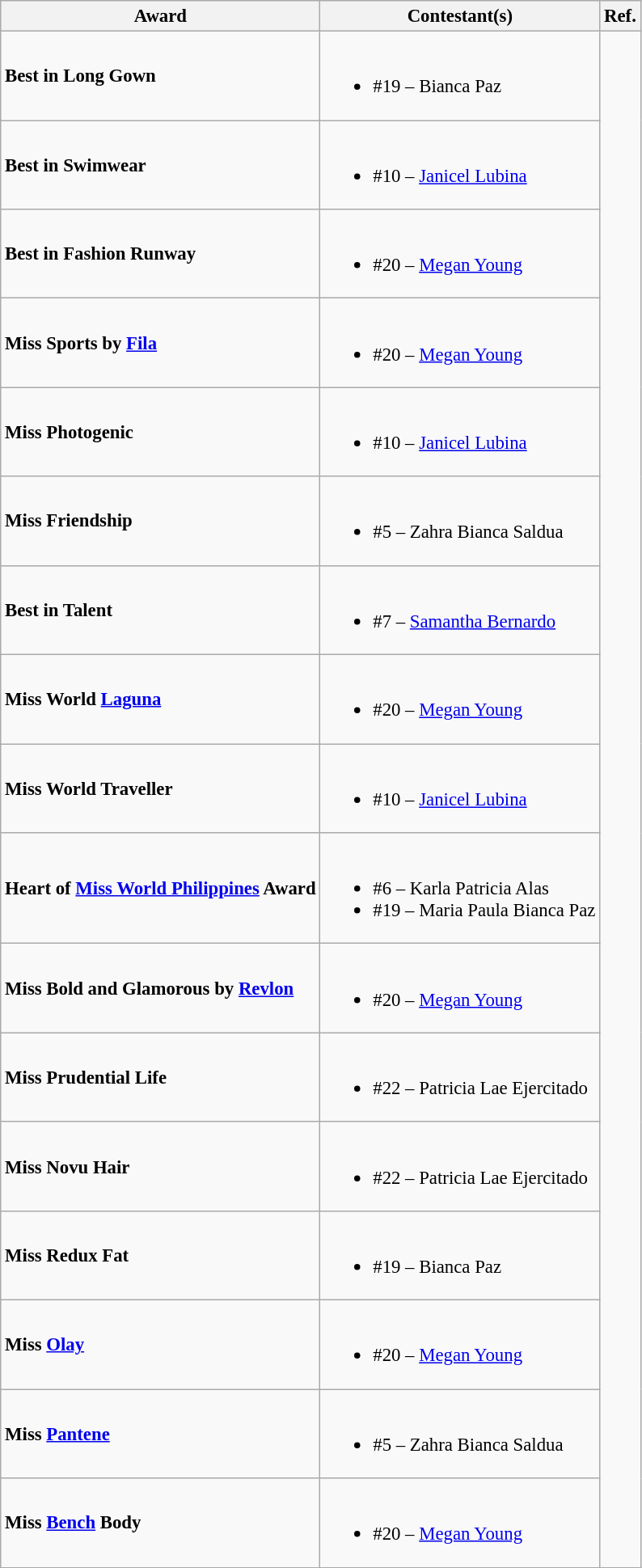<table class="wikitable sortable" style="font-size: 95%;">
<tr>
<th>Award</th>
<th>Contestant(s)</th>
<th>Ref.</th>
</tr>
<tr>
<td><strong>Best in Long Gown</strong></td>
<td><br><ul><li>#19 – Bianca Paz</li></ul></td>
<td rowspan="17"></td>
</tr>
<tr>
<td><strong>Best in Swimwear</strong></td>
<td><br><ul><li>#10 – <a href='#'>Janicel Lubina</a></li></ul></td>
</tr>
<tr>
<td><strong>Best in Fashion Runway</strong></td>
<td><br><ul><li>#20 – <a href='#'>Megan Young</a></li></ul></td>
</tr>
<tr>
<td><strong>Miss Sports by <a href='#'>Fila</a></strong></td>
<td><br><ul><li>#20 – <a href='#'>Megan Young</a></li></ul></td>
</tr>
<tr>
<td><strong>Miss Photogenic</strong></td>
<td><br><ul><li>#10 – <a href='#'>Janicel Lubina</a></li></ul></td>
</tr>
<tr>
<td><strong>Miss Friendship</strong></td>
<td><br><ul><li>#5 – Zahra Bianca Saldua</li></ul></td>
</tr>
<tr>
<td><strong>Best in Talent</strong></td>
<td><br><ul><li>#7 – <a href='#'>Samantha Bernardo</a></li></ul></td>
</tr>
<tr>
<td><strong>Miss World <a href='#'>Laguna</a></strong></td>
<td><br><ul><li>#20 – <a href='#'>Megan Young</a></li></ul></td>
</tr>
<tr>
<td><strong>Miss World Traveller</strong></td>
<td><br><ul><li>#10 – <a href='#'>Janicel Lubina</a></li></ul></td>
</tr>
<tr>
<td><strong>Heart of <a href='#'>Miss World Philippines</a> Award</strong></td>
<td><br><ul><li>#6 – Karla Patricia Alas</li><li>#19 – Maria Paula Bianca Paz</li></ul></td>
</tr>
<tr>
<td><strong>Miss Bold and Glamorous by <a href='#'>Revlon</a></strong></td>
<td><br><ul><li>#20 – <a href='#'>Megan Young</a></li></ul></td>
</tr>
<tr>
<td><strong>Miss Prudential Life</strong></td>
<td><br><ul><li>#22 – Patricia Lae Ejercitado</li></ul></td>
</tr>
<tr>
<td><strong>Miss Novu Hair</strong></td>
<td><br><ul><li>#22 – Patricia Lae Ejercitado</li></ul></td>
</tr>
<tr>
<td><strong>Miss Redux Fat</strong></td>
<td><br><ul><li>#19 – Bianca Paz</li></ul></td>
</tr>
<tr>
<td><strong>Miss <a href='#'>Olay</a></strong></td>
<td><br><ul><li>#20 – <a href='#'>Megan Young</a></li></ul></td>
</tr>
<tr>
<td><strong>Miss <a href='#'>Pantene</a></strong></td>
<td><br><ul><li>#5 – Zahra Bianca Saldua</li></ul></td>
</tr>
<tr>
<td><strong>Miss <a href='#'>Bench</a> Body</strong></td>
<td><br><ul><li>#20 – <a href='#'>Megan Young</a></li></ul></td>
</tr>
</table>
